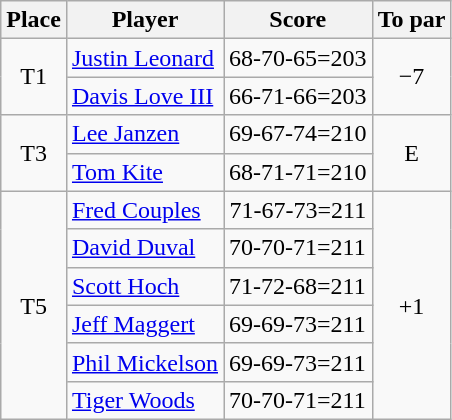<table class="wikitable">
<tr>
<th>Place</th>
<th>Player</th>
<th>Score</th>
<th>To par</th>
</tr>
<tr>
<td rowspan="2" align=center>T1</td>
<td> <a href='#'>Justin Leonard</a></td>
<td align=center>68-70-65=203</td>
<td rowspan="2" align=center>−7</td>
</tr>
<tr>
<td> <a href='#'>Davis Love III</a></td>
<td>66-71-66=203</td>
</tr>
<tr>
<td rowspan="2" align=center>T3</td>
<td> <a href='#'>Lee Janzen</a></td>
<td align=center>69-67-74=210</td>
<td rowspan="2" align=center>E</td>
</tr>
<tr>
<td> <a href='#'>Tom Kite</a></td>
<td>68-71-71=210</td>
</tr>
<tr>
<td rowspan="6" align=center>T5</td>
<td> <a href='#'>Fred Couples</a></td>
<td align=center>71-67-73=211</td>
<td rowspan="6" align=center>+1</td>
</tr>
<tr>
<td> <a href='#'>David Duval</a></td>
<td>70-70-71=211</td>
</tr>
<tr>
<td> <a href='#'>Scott Hoch</a></td>
<td>71-72-68=211</td>
</tr>
<tr>
<td> <a href='#'>Jeff Maggert</a></td>
<td>69-69-73=211</td>
</tr>
<tr>
<td> <a href='#'>Phil Mickelson</a></td>
<td>69-69-73=211</td>
</tr>
<tr>
<td> <a href='#'>Tiger Woods</a></td>
<td>70-70-71=211</td>
</tr>
</table>
